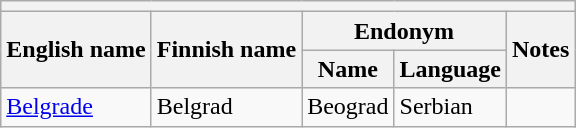<table class="wikitable sortable">
<tr>
<th colspan="5"></th>
</tr>
<tr>
<th rowspan="2">English name</th>
<th rowspan="2">Finnish name</th>
<th colspan="2">Endonym</th>
<th rowspan="2">Notes</th>
</tr>
<tr>
<th>Name</th>
<th>Language</th>
</tr>
<tr>
<td><a href='#'>Belgrade</a></td>
<td>Belgrad</td>
<td>Beograd</td>
<td>Serbian</td>
<td></td>
</tr>
</table>
